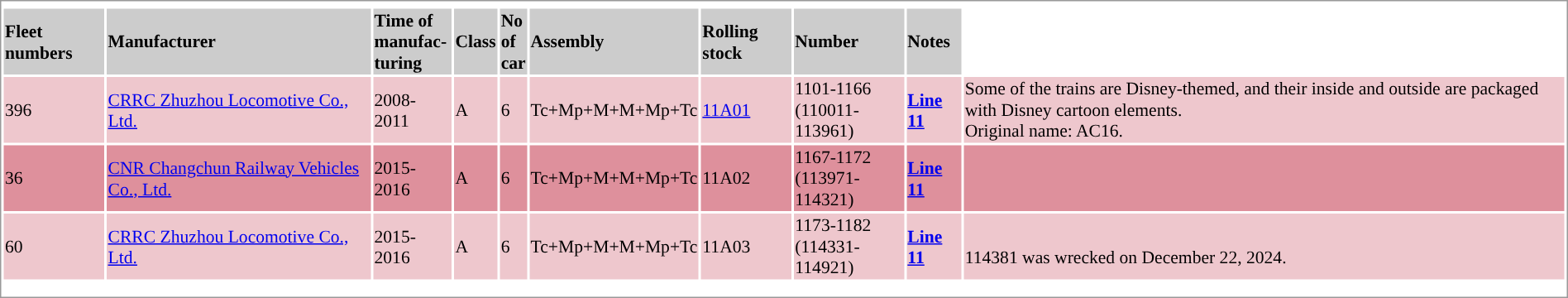<table border=0 style="border:1px solid #999;background-color:white;text-align:left;font-size:90%" class="mw-collapsible sortable">
<tr>
<th colspan="9" style="text-align: center"></th>
</tr>
<tr bgcolor=#cccccc>
<th>Fleet numbers</th>
<th>Manufacturer</th>
<th>Time of <br> manufac-<br>turing</th>
<th>Class</th>
<th>No <br>of<br> car</th>
<th class="unsortable">Assembly</th>
<th>Rolling stock</th>
<th>Number</th>
<th class="unsortable">Notes<br><onlyinclude></th>
</tr>
<tr bgcolor=#eec7cd>
<td>396</td>
<td><a href='#'>CRRC Zhuzhou Locomotive Co., Ltd.</a></td>
<td>2008-2011</td>
<td>A</td>
<td>6</td>
<td>Tc+Mp+M+M+Mp+Tc</td>
<td><a href='#'>11A01</a></td>
<td>1101-1166<br>(110011-113961)<includeonly></td>
<td><a href='#'><span><strong>Line 11</strong></span></a></includeonly></td>
<td> Some of the trains are Disney-themed, and their inside and outside are packaged with Disney cartoon elements.<br> Original name: AC16.</td>
</tr>
<tr bgcolor=#de909c>
<td>36</td>
<td><a href='#'>CNR Changchun Railway Vehicles Co., Ltd.</a></td>
<td>2015-2016</td>
<td>A</td>
<td>6</td>
<td>Tc+Mp+M+M+Mp+Tc</td>
<td>11A02</td>
<td>1167-1172<br>(113971-114321)<includeonly></td>
<td><a href='#'><span><strong>Line 11</strong></span></a></includeonly></td>
<td></td>
</tr>
<tr bgcolor=#eec7cd>
<td>60</td>
<td><a href='#'>CRRC Zhuzhou Locomotive Co., Ltd.</a></td>
<td>2015-2016</td>
<td>A</td>
<td>6</td>
<td>Tc+Mp+M+M+Mp+Tc</td>
<td>11A03</td>
<td>1173-1182<br>(114331-114921)<includeonly></td>
<td><a href='#'><span><strong>Line 11</strong></span></a></includeonly></td>
<td><br></onlyinclude>114381 was wrecked on December 22, 2024.</td>
</tr>
<tr style="background:#">
<td colspan="9"></td>
</tr>
<tr>
<td colspan = "9"></td>
</tr>
<tr style="background: #">
<td colspan = "9"></td>
</tr>
</table>
